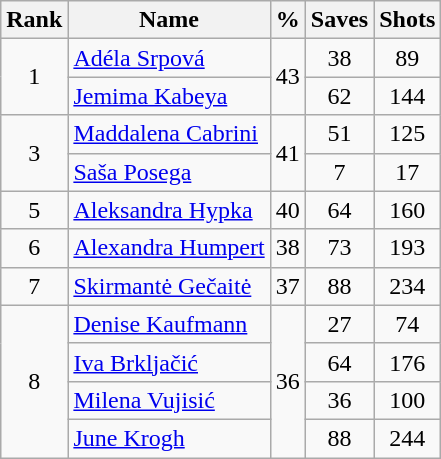<table class="wikitable" style="text-align: center;">
<tr>
<th>Rank</th>
<th>Name</th>
<th>%</th>
<th>Saves</th>
<th>Shots</th>
</tr>
<tr>
<td rowspan=2>1</td>
<td align="left"> <a href='#'>Adéla Srpová</a></td>
<td rowspan=2>43</td>
<td>38</td>
<td>89</td>
</tr>
<tr>
<td align="left"> <a href='#'>Jemima Kabeya</a></td>
<td>62</td>
<td>144</td>
</tr>
<tr>
<td rowspan=2>3</td>
<td align="left"> <a href='#'>Maddalena Cabrini</a></td>
<td rowspan=2>41</td>
<td>51</td>
<td>125</td>
</tr>
<tr>
<td align="left"> <a href='#'>Saša Posega</a></td>
<td>7</td>
<td>17</td>
</tr>
<tr>
<td>5</td>
<td align="left"> <a href='#'>Aleksandra Hypka</a></td>
<td>40</td>
<td>64</td>
<td>160</td>
</tr>
<tr>
<td>6</td>
<td align="left"> <a href='#'>Alexandra Humpert</a></td>
<td>38</td>
<td>73</td>
<td>193</td>
</tr>
<tr>
<td>7</td>
<td align="left"> <a href='#'>Skirmantė Gečaitė</a></td>
<td>37</td>
<td>88</td>
<td>234</td>
</tr>
<tr>
<td rowspan=4>8</td>
<td align="left"> <a href='#'>Denise Kaufmann</a></td>
<td rowspan=4>36</td>
<td>27</td>
<td>74</td>
</tr>
<tr>
<td align="left"> <a href='#'>Iva Brkljačić</a></td>
<td>64</td>
<td>176</td>
</tr>
<tr>
<td align="left"> <a href='#'>Milena Vujisić</a></td>
<td>36</td>
<td>100</td>
</tr>
<tr>
<td align="left"> <a href='#'>June Krogh</a></td>
<td>88</td>
<td>244</td>
</tr>
</table>
